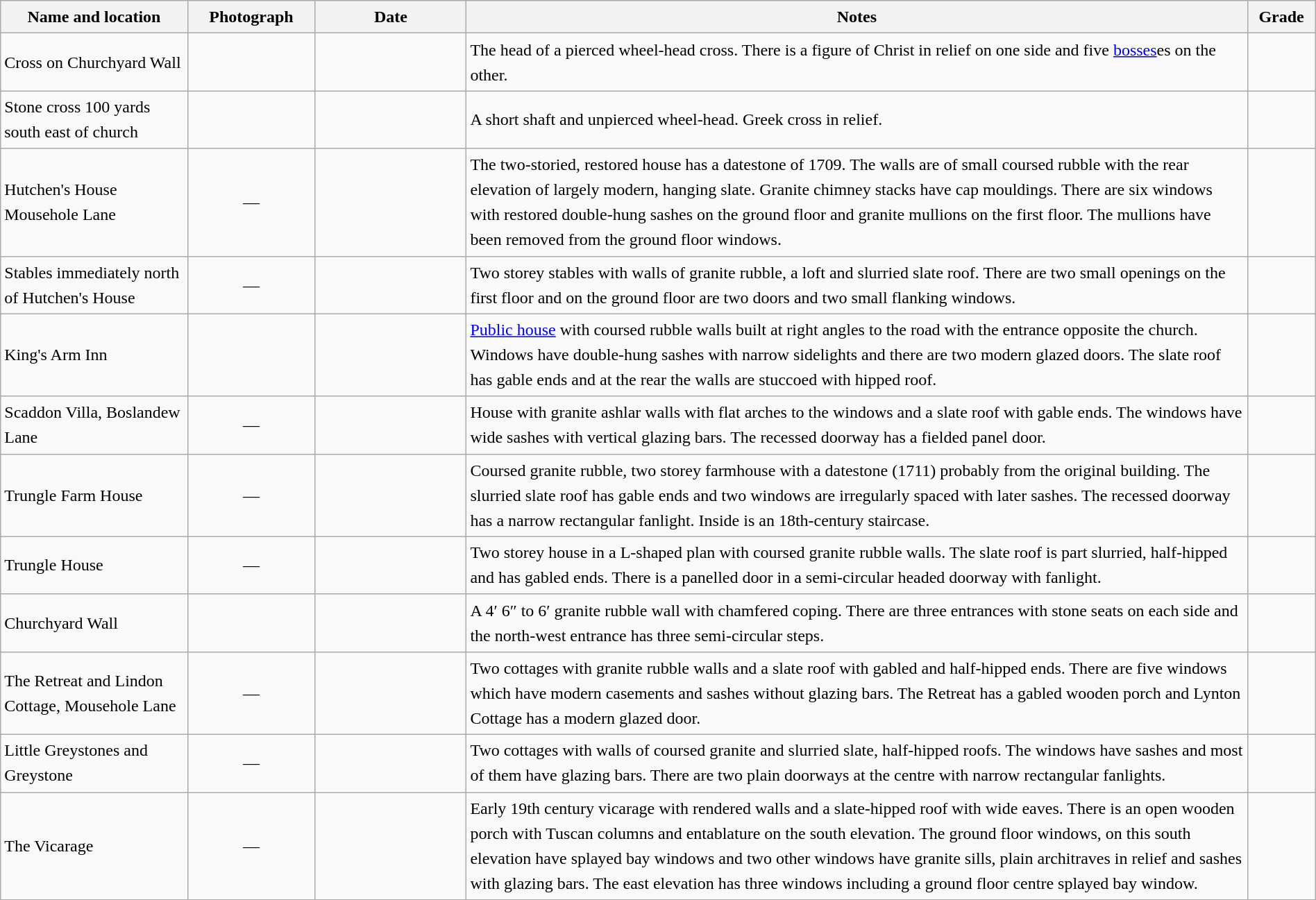<table class="wikitable sortable plainrowheaders" style="width:100%; border:0; text-align:left; line-height:150%;">
<tr>
<th scope="col"  style="width:150px">Name and location</th>
<th scope="col"  style="width:100px" class="unsortable">Photograph</th>
<th scope="col"  style="width:120px">Date</th>
<th scope="col"  style="width:650px" class="unsortable">Notes</th>
<th scope="col"  style="width:50px">Grade</th>
</tr>
<tr>
<td>Cross on Churchyard Wall<br><small></small></td>
<td align="center"></td>
<td align="center"></td>
<td>The head of a pierced wheel-head cross. There is a figure of Christ in relief on one side and five <a href='#'>bosses</a>es on the other.</td>
<td align="center" ></td>
</tr>
<tr>
<td>Stone cross 100 yards south east of church<br><small></small></td>
<td align="center"></td>
<td align="center"></td>
<td>A short shaft and unpierced wheel-head. Greek cross in relief.</td>
<td align="center" ></td>
</tr>
<tr>
<td>Hutchen's House Mousehole Lane <br><small></small></td>
<td align="center">—</td>
<td align="center"></td>
<td>The two-storied, restored house has a datestone of 1709. The walls are of small coursed rubble with the rear elevation of largely modern, hanging slate. Granite chimney stacks have cap mouldings. There are six windows with restored double-hung sashes on the ground floor and granite mullions on the first floor. The mullions have been removed from the ground floor windows.</td>
<td align="center" ></td>
</tr>
<tr>
<td>Stables immediately north of Hutchen's House<br><small></small></td>
<td align="center">—</td>
<td align="center"></td>
<td>Two storey stables with walls of granite rubble, a loft and slurried slate roof. There are two small openings on the first floor and on the ground floor are two doors and two small flanking windows.</td>
<td align="center" ></td>
</tr>
<tr>
<td>King's Arm Inn <br><small></small></td>
<td align="center"></td>
<td align="center"></td>
<td><a href='#'>Public house</a> with coursed rubble walls built at right angles to the road with the entrance opposite the church. Windows have double-hung sashes with narrow sidelights and there are two modern glazed doors. The slate roof has gable ends and at the rear the walls are stuccoed with hipped roof.</td>
<td align="center" ></td>
</tr>
<tr>
<td>Scaddon Villa, Boslandew Lane <br><small></small></td>
<td align="center">—</td>
<td align="center"></td>
<td>House with granite ashlar walls with flat arches to the windows and a slate roof with gable ends. The windows have wide sashes with vertical glazing bars. The recessed doorway has a fielded panel door.</td>
<td align="center" ></td>
</tr>
<tr>
<td>Trungle Farm House <br><small></small></td>
<td align="center">—</td>
<td align="center"></td>
<td>Coursed granite rubble, two storey farmhouse with a datestone (1711) probably from the original building. The slurried slate roof has gable ends and two windows are irregularly spaced with later sashes. The recessed doorway has a narrow rectangular fanlight. Inside is an 18th-century staircase.</td>
<td align="center" ></td>
</tr>
<tr>
<td>Trungle House<br><small></small></td>
<td align="center">—</td>
<td align="center"></td>
<td>Two storey house in a L-shaped plan with coursed granite rubble walls. The slate roof is part slurried, half-hipped and has gabled ends. There is a panelled door in a semi-circular headed doorway with fanlight. </td>
<td align="center" ></td>
</tr>
<tr>
<td>Churchyard Wall <br><small></small></td>
<td align="center"></td>
<td align="center"></td>
<td>A 4′ 6″ to 6′ granite rubble wall with chamfered coping. There are three entrances with stone seats on each side and the north-west entrance has three semi-circular steps. </td>
<td align="center" ></td>
</tr>
<tr>
<td>The Retreat and Lindon Cottage, Mousehole Lane <br><small></small></td>
<td align="center">—</td>
<td align="center"></td>
<td>Two cottages with granite rubble walls and a slate roof with gabled and half-hipped ends. There are five windows which have modern casements and sashes without glazing bars. The Retreat has a gabled wooden porch and Lynton Cottage has a modern glazed door.</td>
<td align="center" ></td>
</tr>
<tr>
<td>Little Greystones and  Greystone <br><small></small></td>
<td align="center">—</td>
<td align="center"></td>
<td>Two cottages with walls of coursed granite and slurried slate, half-hipped roofs. The windows have sashes and most of them have glazing bars. There are two plain doorways at the centre with narrow rectangular fanlights.</td>
<td align="center" ></td>
</tr>
<tr>
<td>The Vicarage <br><small></small></td>
<td align="center">—</td>
<td align="center"></td>
<td>Early 19th century vicarage with rendered walls and a slate-hipped roof with wide eaves. There is an open wooden porch with Tuscan columns and entablature on the south elevation. The ground floor windows, on this south elevation have splayed bay windows and two other windows have granite sills, plain architraves in relief and sashes with glazing bars. The east elevation has three windows including a ground floor centre splayed bay window.</td>
<td align="center" ></td>
</tr>
<tr>
</tr>
</table>
